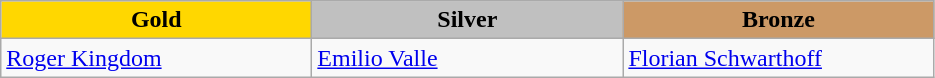<table class="wikitable" style="text-align:left">
<tr align="center">
<td width=200 bgcolor=gold><strong>Gold</strong></td>
<td width=200 bgcolor=silver><strong>Silver</strong></td>
<td width=200 bgcolor=CC9966><strong>Bronze</strong></td>
</tr>
<tr>
<td><a href='#'>Roger Kingdom</a><br><em></em></td>
<td><a href='#'>Emilio Valle</a><br><em></em></td>
<td><a href='#'>Florian Schwarthoff</a><br><em></em></td>
</tr>
</table>
